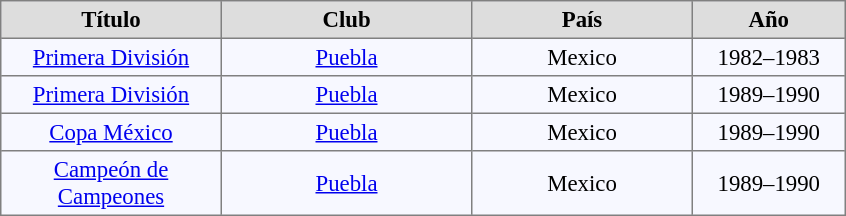<table align="center" bgcolor="#f7f8ff" cellpadding="3" cellspacing="0" border="1" style="font-size: 95%; border: gray solid 1px; border-collapse: collapse;">
<tr align=center bgcolor=#DDDDDD style="color:black;">
<th width="140">Título</th>
<th width="160">Club</th>
<th width="140">País</th>
<th width="95">Año</th>
</tr>
<tr align=center>
<td><a href='#'>Primera División</a></td>
<td><a href='#'>Puebla</a></td>
<td> Mexico</td>
<td>1982–1983</td>
</tr>
<tr align=center>
<td><a href='#'>Primera División</a></td>
<td><a href='#'>Puebla</a></td>
<td> Mexico</td>
<td>1989–1990</td>
</tr>
<tr align=center>
<td><a href='#'>Copa México</a></td>
<td><a href='#'>Puebla</a></td>
<td> Mexico</td>
<td>1989–1990</td>
</tr>
<tr align=center>
<td><a href='#'>Campeón de Campeones</a></td>
<td><a href='#'>Puebla</a></td>
<td> Mexico</td>
<td>1989–1990</td>
</tr>
</table>
